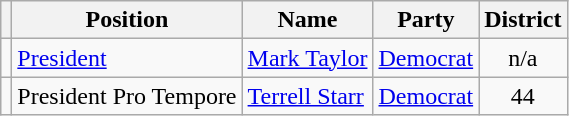<table class="wikitable">
<tr>
<th></th>
<th>Position</th>
<th>Name</th>
<th>Party</th>
<th>District</th>
</tr>
<tr>
<td></td>
<td><a href='#'>President</a></td>
<td><a href='#'>Mark Taylor</a></td>
<td><a href='#'>Democrat</a></td>
<td align=center>n/a</td>
</tr>
<tr>
<td></td>
<td>President Pro Tempore</td>
<td><a href='#'>Terrell Starr</a></td>
<td><a href='#'>Democrat</a></td>
<td align=center>44</td>
</tr>
</table>
